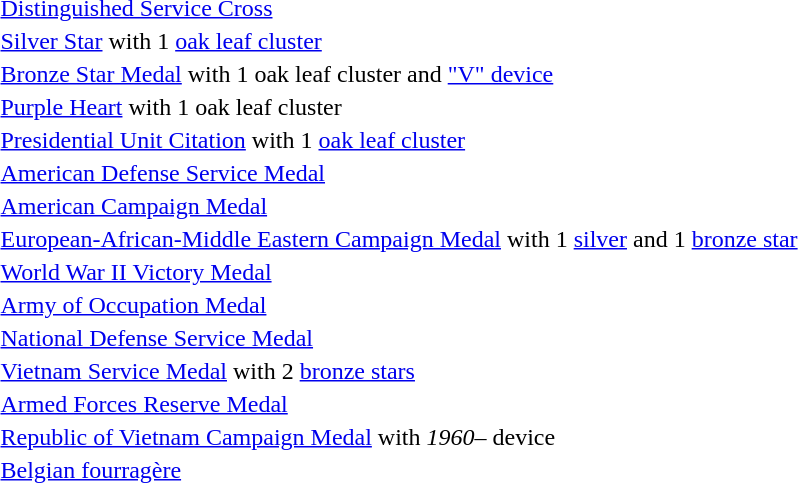<table>
<tr>
<td></td>
<td><a href='#'>Distinguished Service Cross</a></td>
</tr>
<tr>
<td></td>
<td><a href='#'>Silver Star</a> with 1 <a href='#'>oak leaf cluster</a></td>
</tr>
<tr>
<td></td>
<td><a href='#'>Bronze Star Medal</a> with 1 oak leaf cluster and <a href='#'>"V" device</a></td>
</tr>
<tr>
<td></td>
<td><a href='#'>Purple Heart</a> with 1 oak leaf cluster</td>
</tr>
<tr>
<td></td>
<td><a href='#'>Presidential Unit Citation</a> with 1 <a href='#'>oak leaf cluster</a></td>
</tr>
<tr>
<td></td>
<td><a href='#'>American Defense Service Medal</a></td>
</tr>
<tr>
<td></td>
<td><a href='#'>American Campaign Medal</a></td>
</tr>
<tr>
<td></td>
<td><a href='#'>European-African-Middle Eastern Campaign Medal</a> with 1 <a href='#'>silver</a> and 1 <a href='#'>bronze star</a></td>
</tr>
<tr>
<td></td>
<td><a href='#'>World War II Victory Medal</a></td>
</tr>
<tr>
<td></td>
<td><a href='#'>Army of Occupation Medal</a></td>
</tr>
<tr>
<td></td>
<td><a href='#'>National Defense Service Medal</a></td>
</tr>
<tr>
<td></td>
<td><a href='#'>Vietnam Service Medal</a> with 2 <a href='#'>bronze stars</a></td>
</tr>
<tr>
<td></td>
<td><a href='#'>Armed Forces Reserve Medal</a></td>
</tr>
<tr>
<td></td>
<td><a href='#'>Republic of Vietnam Campaign Medal</a> with <em>1960</em>– device</td>
</tr>
<tr>
<td></td>
<td><a href='#'>Belgian fourragère</a></td>
</tr>
<tr>
</tr>
</table>
